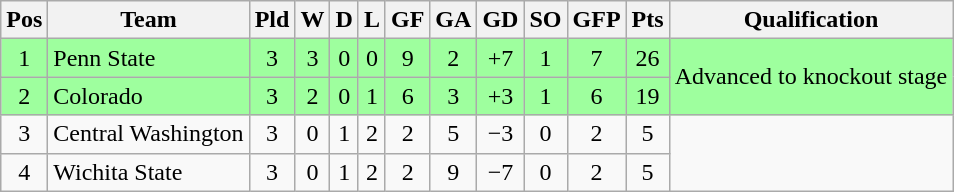<table class="wikitable" style="text-align:center">
<tr>
<th>Pos</th>
<th>Team</th>
<th>Pld</th>
<th>W</th>
<th>D</th>
<th>L</th>
<th>GF</th>
<th>GA</th>
<th>GD</th>
<th>SO</th>
<th>GFP</th>
<th>Pts</th>
<th>Qualification</th>
</tr>
<tr bgcolor="#9eff9e">
<td>1</td>
<td style="text-align:left">Penn State</td>
<td>3</td>
<td>3</td>
<td>0</td>
<td>0</td>
<td>9</td>
<td>2</td>
<td>+7</td>
<td>1</td>
<td>7</td>
<td>26</td>
<td rowspan="2">Advanced to knockout stage</td>
</tr>
<tr bgcolor="#9eff9e">
<td>2</td>
<td style="text-align:left">Colorado</td>
<td>3</td>
<td>2</td>
<td>0</td>
<td>1</td>
<td>6</td>
<td>3</td>
<td>+3</td>
<td>1</td>
<td>6</td>
<td>19</td>
</tr>
<tr>
<td>3</td>
<td style="text-align:left">Central Washington</td>
<td>3</td>
<td>0</td>
<td>1</td>
<td>2</td>
<td>2</td>
<td>5</td>
<td>−3</td>
<td>0</td>
<td>2</td>
<td>5</td>
<td rowspan="2"></td>
</tr>
<tr>
<td>4</td>
<td style="text-align:left">Wichita State</td>
<td>3</td>
<td>0</td>
<td>1</td>
<td>2</td>
<td>2</td>
<td>9</td>
<td>−7</td>
<td>0</td>
<td>2</td>
<td>5</td>
</tr>
</table>
